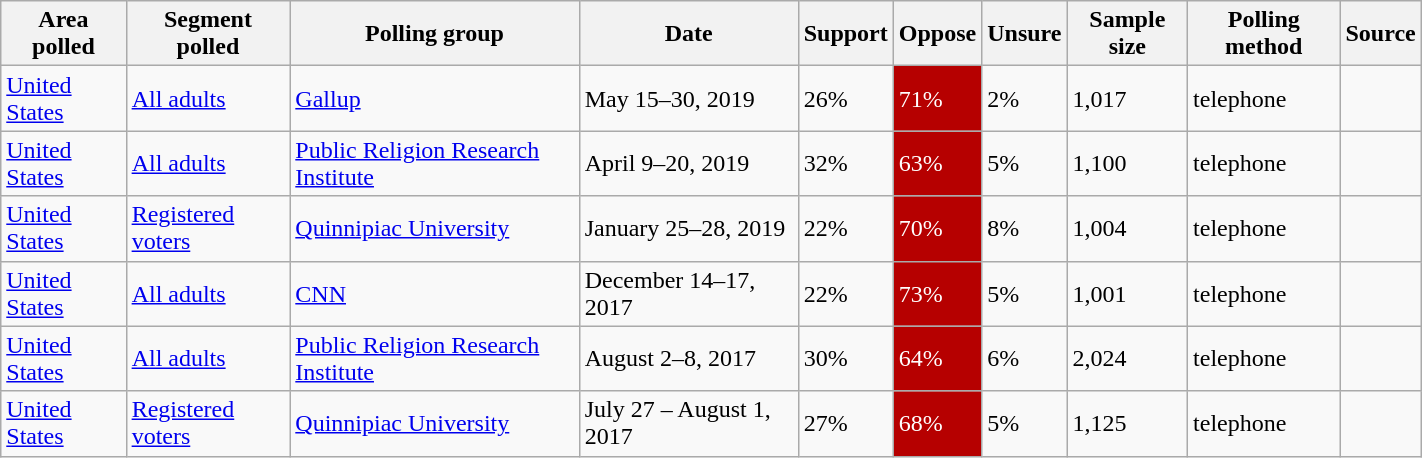<table class="wikitable sortable" style="width: 75%;">
<tr>
<th>Area polled</th>
<th>Segment polled</th>
<th>Polling group</th>
<th>Date</th>
<th>Support</th>
<th>Oppose</th>
<th>Unsure</th>
<th>Sample size</th>
<th>Polling method</th>
<th>Source</th>
</tr>
<tr>
<td> <a href='#'>United States</a></td>
<td><a href='#'>All adults</a></td>
<td><a href='#'>Gallup</a></td>
<td>May 15–30, 2019</td>
<td>26%</td>
<td style="background:#B60000; color: white">71%</td>
<td>2%</td>
<td>1,017</td>
<td>telephone</td>
<td></td>
</tr>
<tr>
<td> <a href='#'>United States</a></td>
<td><a href='#'>All adults</a></td>
<td><a href='#'>Public Religion Research Institute</a></td>
<td>April 9–20, 2019</td>
<td>32%</td>
<td style="background:#B60000; color: white">63%</td>
<td>5%</td>
<td>1,100</td>
<td>telephone</td>
<td></td>
</tr>
<tr>
<td> <a href='#'>United States</a></td>
<td><a href='#'>Registered voters</a></td>
<td><a href='#'>Quinnipiac University</a></td>
<td>January 25–28, 2019</td>
<td>22%</td>
<td style="background:#B60000; color: white">70%</td>
<td>8%</td>
<td>1,004</td>
<td>telephone</td>
<td></td>
</tr>
<tr>
<td> <a href='#'>United States</a></td>
<td><a href='#'>All adults</a></td>
<td><a href='#'>CNN</a></td>
<td>December 14–17, 2017</td>
<td>22%</td>
<td style="background:#B60000; color: white">73%</td>
<td>5%</td>
<td>1,001</td>
<td>telephone</td>
<td></td>
</tr>
<tr>
<td> <a href='#'>United States</a></td>
<td><a href='#'>All adults</a></td>
<td><a href='#'>Public Religion Research Institute</a></td>
<td>August 2–8, 2017</td>
<td>30%</td>
<td style="background:#B60000; color: white">64%</td>
<td>6%</td>
<td>2,024</td>
<td>telephone</td>
<td></td>
</tr>
<tr>
<td> <a href='#'>United States</a></td>
<td><a href='#'>Registered voters</a></td>
<td><a href='#'>Quinnipiac University</a></td>
<td>July 27 – August 1, 2017</td>
<td>27%</td>
<td style="background:#B60000; color: white">68%</td>
<td>5%</td>
<td>1,125</td>
<td>telephone</td>
<td></td>
</tr>
</table>
